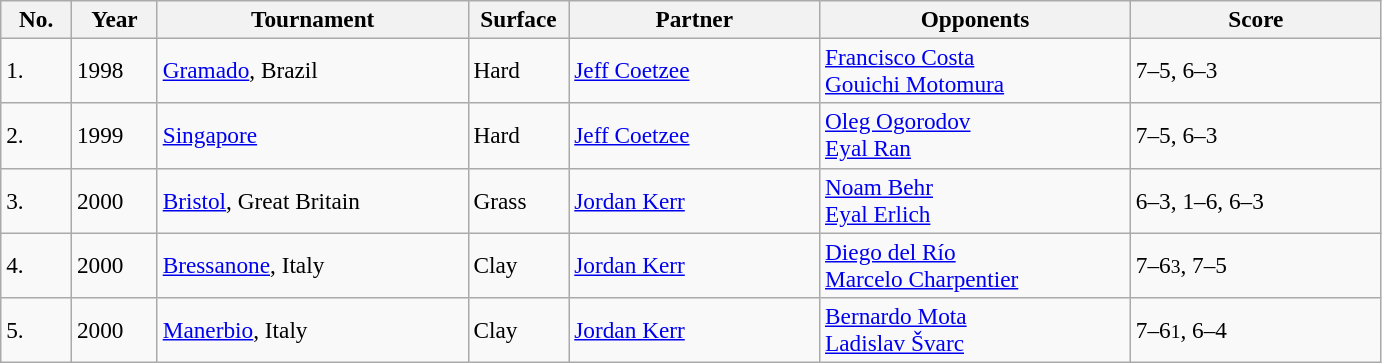<table class="sortable wikitable" style=font-size:97%>
<tr>
<th width=40>No.</th>
<th width=50>Year</th>
<th width=200>Tournament</th>
<th width=60>Surface</th>
<th width=160>Partner</th>
<th width=200>Opponents</th>
<th width=160>Score</th>
</tr>
<tr>
<td>1.</td>
<td>1998</td>
<td><a href='#'>Gramado</a>, Brazil</td>
<td>Hard</td>
<td> <a href='#'>Jeff Coetzee</a></td>
<td> <a href='#'>Francisco Costa</a><br> <a href='#'>Gouichi Motomura</a></td>
<td>7–5, 6–3</td>
</tr>
<tr>
<td>2.</td>
<td>1999</td>
<td><a href='#'>Singapore</a></td>
<td>Hard</td>
<td> <a href='#'>Jeff Coetzee</a></td>
<td> <a href='#'>Oleg Ogorodov</a><br> <a href='#'>Eyal Ran</a></td>
<td>7–5, 6–3</td>
</tr>
<tr>
<td>3.</td>
<td>2000</td>
<td><a href='#'>Bristol</a>, Great Britain</td>
<td>Grass</td>
<td> <a href='#'>Jordan Kerr</a></td>
<td> <a href='#'>Noam Behr</a><br> <a href='#'>Eyal Erlich</a></td>
<td>6–3, 1–6, 6–3</td>
</tr>
<tr>
<td>4.</td>
<td>2000</td>
<td><a href='#'>Bressanone</a>, Italy</td>
<td>Clay</td>
<td> <a href='#'>Jordan Kerr</a></td>
<td> <a href='#'>Diego del Río</a><br> <a href='#'>Marcelo Charpentier</a></td>
<td>7–6<small>3</small>, 7–5</td>
</tr>
<tr>
<td>5.</td>
<td>2000</td>
<td><a href='#'>Manerbio</a>, Italy</td>
<td>Clay</td>
<td> <a href='#'>Jordan Kerr</a></td>
<td> <a href='#'>Bernardo Mota</a><br> <a href='#'>Ladislav Švarc</a></td>
<td>7–6<small>1</small>, 6–4</td>
</tr>
</table>
